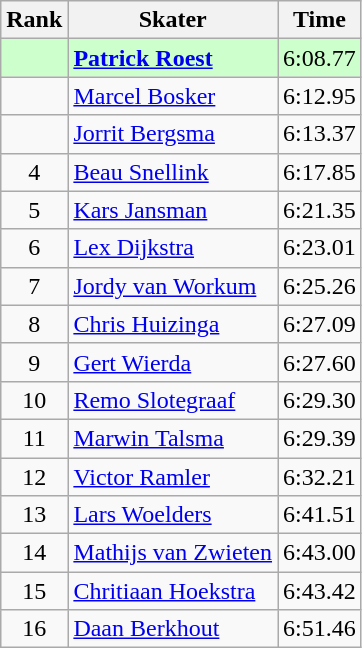<table class="wikitable">
<tr>
<th>Rank</th>
<th>Skater</th>
<th>Time</th>
</tr>
<tr bgcolor=ccffcc>
<td style="text-align:center"></td>
<td><strong><a href='#'>Patrick Roest</a></strong></td>
<td>6:08.77</td>
</tr>
<tr>
<td style="text-align:center"></td>
<td><a href='#'>Marcel Bosker</a></td>
<td>6:12.95</td>
</tr>
<tr>
<td style="text-align:center"></td>
<td><a href='#'>Jorrit Bergsma</a></td>
<td>6:13.37</td>
</tr>
<tr>
<td style="text-align:center">4</td>
<td><a href='#'>Beau Snellink</a></td>
<td>6:17.85</td>
</tr>
<tr>
<td style="text-align:center">5</td>
<td><a href='#'>Kars Jansman</a></td>
<td>6:21.35</td>
</tr>
<tr>
<td style="text-align:center">6</td>
<td><a href='#'>Lex Dijkstra</a></td>
<td>6:23.01</td>
</tr>
<tr>
<td style="text-align:center">7</td>
<td><a href='#'>Jordy van Workum</a></td>
<td>6:25.26</td>
</tr>
<tr>
<td style="text-align:center">8</td>
<td><a href='#'>Chris Huizinga</a></td>
<td>6:27.09</td>
</tr>
<tr>
<td style="text-align:center">9</td>
<td><a href='#'>Gert Wierda</a></td>
<td>6:27.60</td>
</tr>
<tr>
<td style="text-align:center">10</td>
<td><a href='#'>Remo Slotegraaf</a></td>
<td>6:29.30</td>
</tr>
<tr>
<td style="text-align:center">11</td>
<td><a href='#'>Marwin Talsma</a></td>
<td>6:29.39</td>
</tr>
<tr>
<td style="text-align:center">12</td>
<td><a href='#'>Victor Ramler</a></td>
<td>6:32.21</td>
</tr>
<tr>
<td style="text-align:center">13</td>
<td><a href='#'>Lars Woelders</a></td>
<td>6:41.51</td>
</tr>
<tr>
<td style="text-align:center">14</td>
<td><a href='#'>Mathijs van Zwieten</a></td>
<td>6:43.00</td>
</tr>
<tr>
<td style="text-align:center">15</td>
<td><a href='#'>Chritiaan Hoekstra</a></td>
<td>6:43.42</td>
</tr>
<tr>
<td style="text-align:center">16</td>
<td><a href='#'>Daan Berkhout</a></td>
<td>6:51.46</td>
</tr>
</table>
